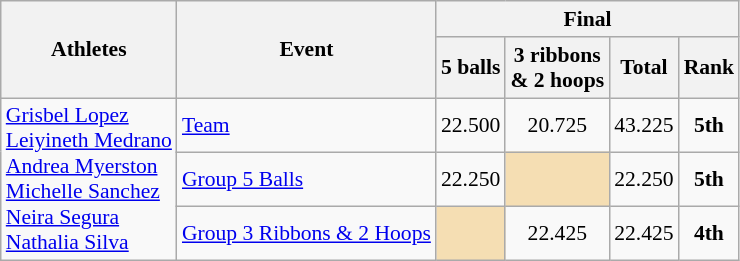<table class="wikitable" style="font-size:90%">
<tr>
<th rowspan="2">Athletes</th>
<th rowspan="2">Event</th>
<th colspan="4">Final</th>
</tr>
<tr>
<th>5 balls</th>
<th>3 ribbons<br>& 2 hoops</th>
<th>Total</th>
<th>Rank</th>
</tr>
<tr>
<td rowspan=3><a href='#'>Grisbel Lopez</a><br><a href='#'>Leiyineth Medrano</a><br><a href='#'>Andrea Myerston</a><br><a href='#'>Michelle Sanchez</a><br><a href='#'>Neira Segura</a><br><a href='#'>Nathalia Silva</a></td>
<td><a href='#'>Team</a></td>
<td align=center>22.500</td>
<td align=center>20.725</td>
<td align=center>43.225</td>
<td align=center><strong>5th</strong></td>
</tr>
<tr>
<td><a href='#'>Group 5 Balls</a></td>
<td align=center>22.250</td>
<td bgcolor=wheat></td>
<td align=center>22.250</td>
<td align=center><strong>5th</strong></td>
</tr>
<tr>
<td><a href='#'>Group 3 Ribbons & 2 Hoops</a></td>
<td bgcolor=wheat></td>
<td align=center>22.425</td>
<td align=center>22.425</td>
<td align=center><strong>4th</strong></td>
</tr>
</table>
